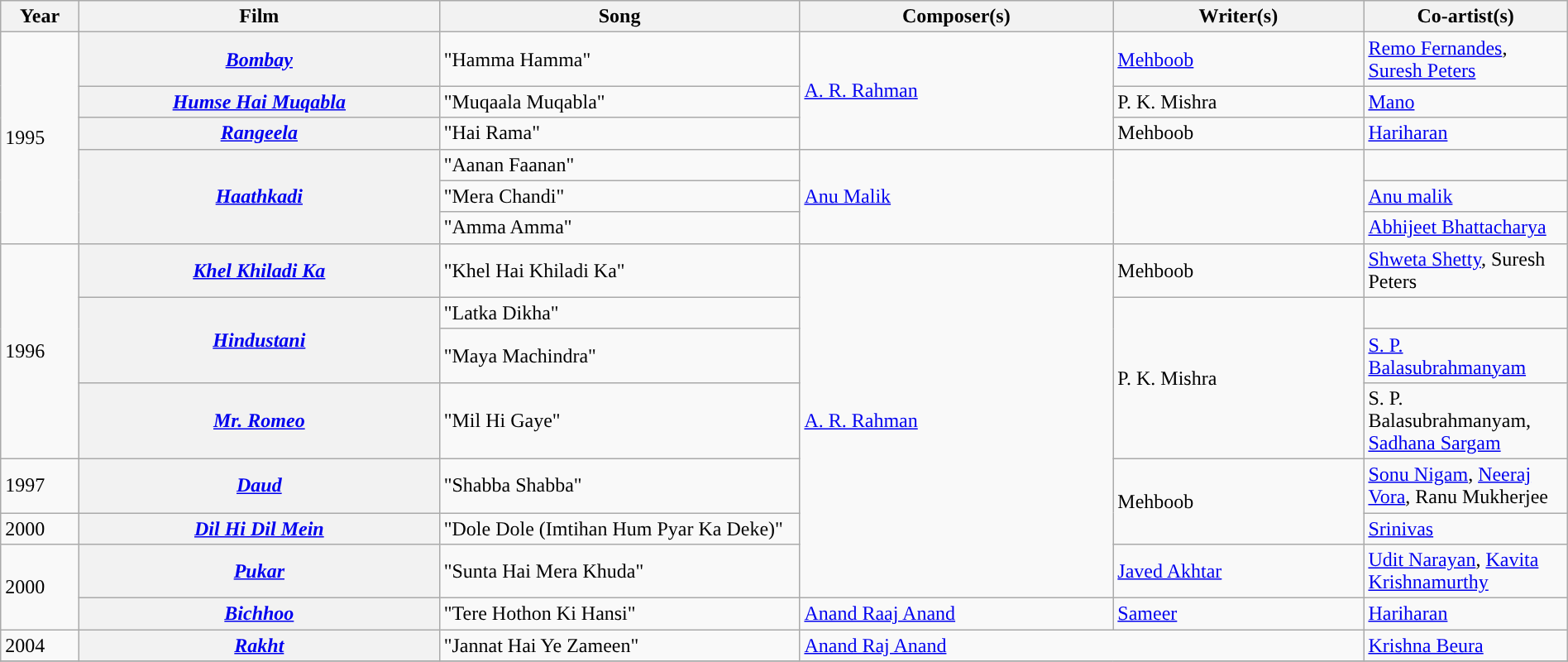<table class="wikitable plainrowheaders" width="100%" textcolor:#000;">
<tr style="background:#b0e0e66;">
<th scope="col" width=5%>Year</th>
<th scope="col" width=23%>Film</th>
<th scope="col" width=23%>Song</th>
<th scope="col" width=20%>Composer(s)</th>
<th scope="col" width=16%>Writer(s)</th>
<th scope="col" width=18%>Co-artist(s)</th>
</tr>
<tr>
<td rowspan="6">1995</td>
<th><em><a href='#'>Bombay</a></em></th>
<td>"Hamma Hamma"</td>
<td rowspan="3"><a href='#'>A. R. Rahman</a></td>
<td><a href='#'>Mehboob</a></td>
<td><a href='#'>Remo Fernandes</a>, <a href='#'>Suresh Peters</a></td>
</tr>
<tr>
<th><em><a href='#'>Humse Hai Muqabla</a></em></th>
<td>"Muqaala Muqabla"</td>
<td>P. K. Mishra</td>
<td><a href='#'>Mano</a></td>
</tr>
<tr>
<th><em><a href='#'>Rangeela</a></em></th>
<td>"Hai Rama"</td>
<td>Mehboob</td>
<td><a href='#'>Hariharan</a></td>
</tr>
<tr>
<th rowspan="3"><a href='#'><em>Haathkadi</em></a></th>
<td>"Aanan Faanan"</td>
<td rowspan="3"><a href='#'>Anu Malik</a></td>
<td rowspan="3"></td>
<td></td>
</tr>
<tr>
<td>"Mera Chandi"</td>
<td><a href='#'>Anu malik</a></td>
</tr>
<tr>
<td>"Amma Amma"</td>
<td><a href='#'>Abhijeet Bhattacharya</a></td>
</tr>
<tr>
<td rowspan="4">1996</td>
<th><em><a href='#'>Khel Khiladi Ka</a></em></th>
<td>"Khel Hai Khiladi Ka"</td>
<td rowspan="7"><a href='#'>A. R. Rahman</a></td>
<td>Mehboob</td>
<td><a href='#'>Shweta Shetty</a>, Suresh Peters</td>
</tr>
<tr>
<th rowspan="2"><em><a href='#'><strong>Hindustani</strong></a></em></th>
<td>"Latka Dikha"</td>
<td rowspan="3">P. K. Mishra</td>
<td></td>
</tr>
<tr>
<td>"Maya Machindra"</td>
<td><a href='#'>S. P. Balasubrahmanyam</a></td>
</tr>
<tr>
<th><em><a href='#'>Mr. Romeo</a></em></th>
<td>"Mil Hi Gaye"</td>
<td>S. P. Balasubrahmanyam, <a href='#'>Sadhana Sargam</a></td>
</tr>
<tr>
<td>1997</td>
<th><em><a href='#'>Daud</a></em></th>
<td>"Shabba Shabba"</td>
<td rowspan="2">Mehboob</td>
<td><a href='#'>Sonu Nigam</a>, <a href='#'>Neeraj Vora</a>, Ranu Mukherjee</td>
</tr>
<tr>
<td>2000</td>
<th><em><a href='#'>Dil Hi Dil Mein</a></em></th>
<td>"Dole Dole (Imtihan Hum Pyar Ka Deke)"</td>
<td><a href='#'>Srinivas</a></td>
</tr>
<tr>
<td rowspan="2">2000</td>
<th><em><a href='#'>Pukar</a></em></th>
<td>"Sunta Hai Mera Khuda"</td>
<td><a href='#'>Javed Akhtar</a></td>
<td><a href='#'>Udit Narayan</a>, <a href='#'>Kavita Krishnamurthy</a></td>
</tr>
<tr>
<th><em><a href='#'>Bichhoo</a></em></th>
<td>"Tere Hothon Ki Hansi"</td>
<td><a href='#'>Anand Raaj Anand</a></td>
<td><a href='#'>Sameer</a></td>
<td><a href='#'>Hariharan</a></td>
</tr>
<tr>
<td>2004</td>
<th><em><a href='#'>Rakht</a></em></th>
<td>"Jannat Hai Ye Zameen"</td>
<td colspan="2"><a href='#'>Anand Raj Anand</a></td>
<td><a href='#'>Krishna Beura</a></td>
</tr>
<tr>
</tr>
</table>
